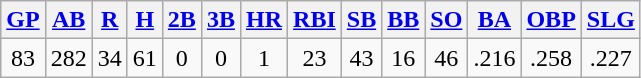<table class="wikitable">
<tr>
<th><a href='#'>GP</a></th>
<th><a href='#'>AB</a></th>
<th><a href='#'>R</a></th>
<th><a href='#'>H</a></th>
<th><a href='#'>2B</a></th>
<th><a href='#'>3B</a></th>
<th><a href='#'>HR</a></th>
<th><a href='#'>RBI</a></th>
<th><a href='#'>SB</a></th>
<th><a href='#'>BB</a></th>
<th><a href='#'>SO</a></th>
<th><a href='#'>BA</a></th>
<th><a href='#'>OBP</a></th>
<th><a href='#'>SLG</a></th>
</tr>
<tr align=center>
<td>83</td>
<td>282</td>
<td>34</td>
<td>61</td>
<td>0</td>
<td>0</td>
<td>1</td>
<td>23</td>
<td>43</td>
<td>16</td>
<td>46</td>
<td>.216</td>
<td>.258</td>
<td>.227</td>
</tr>
</table>
